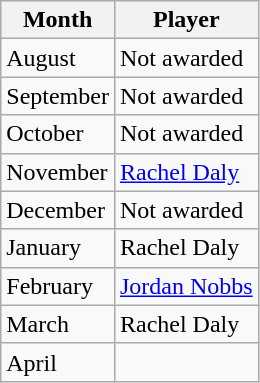<table class="wikitable" style="text-align:left">
<tr>
<th>Month</th>
<th>Player</th>
</tr>
<tr>
<td>August</td>
<td>Not awarded</td>
</tr>
<tr>
<td>September</td>
<td>Not awarded</td>
</tr>
<tr>
<td>October</td>
<td>Not awarded</td>
</tr>
<tr>
<td>November</td>
<td> <a href='#'>Rachel Daly</a></td>
</tr>
<tr>
<td>December</td>
<td>Not awarded</td>
</tr>
<tr>
<td>January</td>
<td> Rachel Daly</td>
</tr>
<tr>
<td>February</td>
<td> <a href='#'>Jordan Nobbs</a></td>
</tr>
<tr>
<td>March</td>
<td> Rachel Daly</td>
</tr>
<tr>
<td>April</td>
<td></td>
</tr>
</table>
